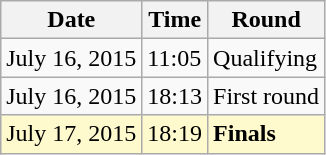<table class="wikitable">
<tr>
<th>Date</th>
<th>Time</th>
<th>Round</th>
</tr>
<tr>
<td>July 16, 2015</td>
<td>11:05</td>
<td>Qualifying</td>
</tr>
<tr>
<td>July 16, 2015</td>
<td>18:13</td>
<td>First round</td>
</tr>
<tr style=background:lemonchiffon>
<td>July 17, 2015</td>
<td>18:19</td>
<td><strong>Finals</strong></td>
</tr>
</table>
